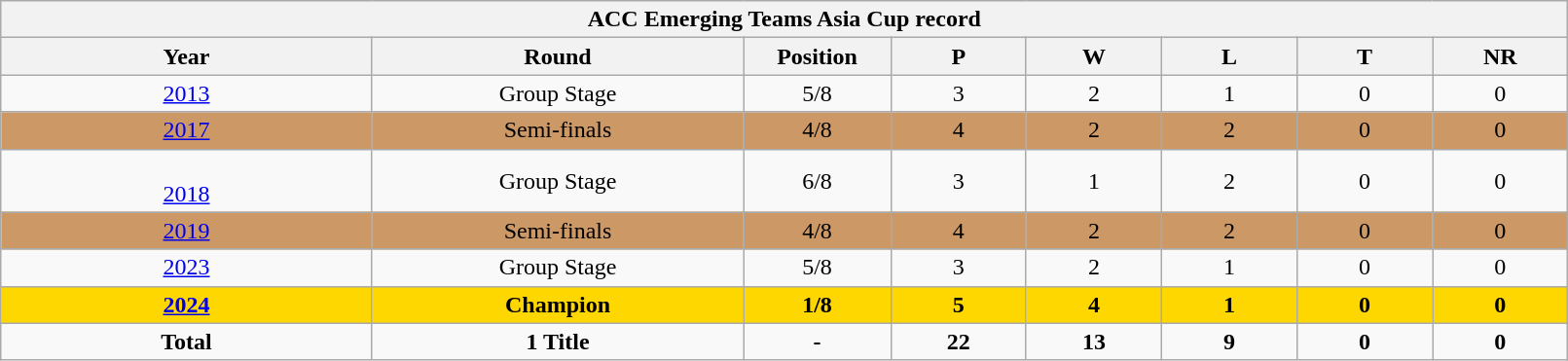<table class="wikitable" style="text-align: center; width:85%">
<tr>
<th colspan=10>ACC Emerging Teams Asia Cup record</th>
</tr>
<tr>
<th width=150>Year</th>
<th width=150>Round</th>
<th width=50>Position</th>
<th width=50>P</th>
<th width=50>W</th>
<th width=50>L</th>
<th width=50>T</th>
<th width=50>NR</th>
</tr>
<tr>
<td> <a href='#'>2013</a></td>
<td>Group Stage</td>
<td>5/8</td>
<td>3</td>
<td>2</td>
<td>1</td>
<td>0</td>
<td>0</td>
</tr>
<tr bgcolor="#cc9966">
<td> <a href='#'>2017</a></td>
<td>Semi-finals</td>
<td>4/8</td>
<td>4</td>
<td>2</td>
<td>2</td>
<td>0</td>
<td>0</td>
</tr>
<tr>
<td> <br>  <a href='#'>2018</a></td>
<td>Group Stage</td>
<td>6/8</td>
<td>3</td>
<td>1</td>
<td>2</td>
<td>0</td>
<td>0</td>
</tr>
<tr bgcolor="#cc9966">
<td> <a href='#'>2019</a></td>
<td>Semi-finals</td>
<td>4/8</td>
<td>4</td>
<td>2</td>
<td>2</td>
<td>0</td>
<td>0</td>
</tr>
<tr>
<td> <a href='#'>2023</a></td>
<td>Group Stage</td>
<td>5/8</td>
<td>3</td>
<td>2</td>
<td>1</td>
<td>0</td>
<td>0</td>
</tr>
<tr style="background:gold;">
<td> <strong><a href='#'>2024</a></strong></td>
<td><strong>Champion</strong></td>
<td><strong>1/8</strong></td>
<td><strong>5</strong></td>
<td><strong>4</strong></td>
<td><strong>1</strong></td>
<td><strong>0</strong></td>
<td><strong>0</strong></td>
</tr>
<tr>
<td><strong>Total</strong></td>
<td><strong>1 Title</strong></td>
<td><strong>-</strong></td>
<td><strong>22</strong></td>
<td><strong>13</strong></td>
<td><strong>9</strong></td>
<td><strong>0</strong></td>
<td><strong>0</strong></td>
</tr>
</table>
